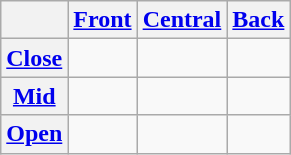<table class="wikitable" style="text-align: center">
<tr>
<th></th>
<th><a href='#'>Front</a></th>
<th><a href='#'>Central</a></th>
<th><a href='#'>Back</a></th>
</tr>
<tr>
<th><a href='#'>Close</a></th>
<td></td>
<td></td>
<td></td>
</tr>
<tr>
<th><a href='#'>Mid</a></th>
<td></td>
<td></td>
<td></td>
</tr>
<tr>
<th><a href='#'>Open</a></th>
<td></td>
<td></td>
<td></td>
</tr>
</table>
